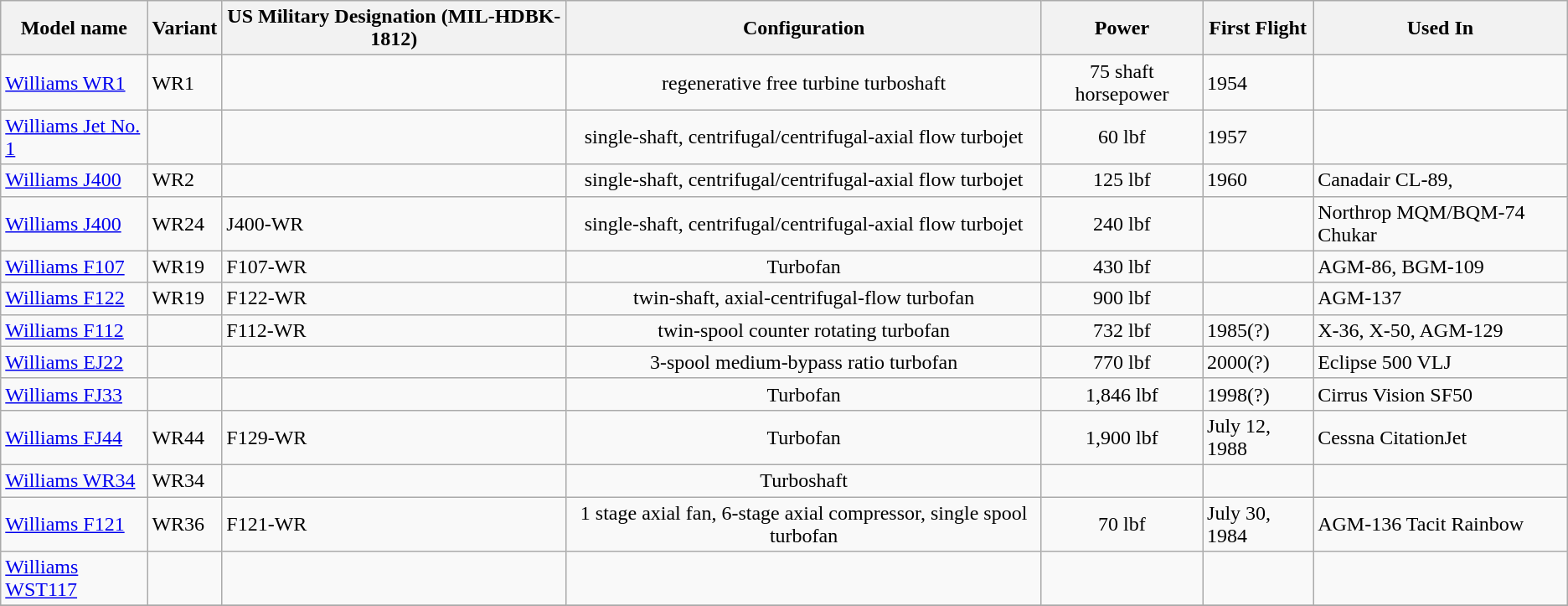<table class="wikitable sortable">
<tr>
<th>Model name</th>
<th>Variant</th>
<th>US Military Designation (MIL-HDBK-1812)</th>
<th>Configuration</th>
<th>Power</th>
<th>First Flight</th>
<th>Used In</th>
</tr>
<tr>
<td><a href='#'>Williams WR1</a></td>
<td>WR1</td>
<td></td>
<td align=center>regenerative free turbine turboshaft</td>
<td align=center>75 shaft horsepower</td>
<td>1954</td>
<td></td>
</tr>
<tr>
<td><a href='#'>Williams Jet No. 1</a></td>
<td></td>
<td></td>
<td align=center>single-shaft, centrifugal/centrifugal-axial flow turbojet</td>
<td align=center>60 lbf</td>
<td>1957</td>
<td></td>
</tr>
<tr>
<td><a href='#'>Williams J400</a></td>
<td>WR2</td>
<td></td>
<td align=center>single-shaft, centrifugal/centrifugal-axial flow turbojet</td>
<td align=center>125 lbf</td>
<td>1960</td>
<td>Canadair CL-89,</td>
</tr>
<tr>
<td><a href='#'>Williams J400</a></td>
<td>WR24</td>
<td>J400-WR</td>
<td align=center>single-shaft, centrifugal/centrifugal-axial flow turbojet</td>
<td align=center>240 lbf</td>
<td></td>
<td>Northrop MQM/BQM-74 Chukar</td>
</tr>
<tr>
<td><a href='#'>Williams F107</a></td>
<td>WR19</td>
<td>F107-WR</td>
<td align=center>Turbofan</td>
<td align=center>430 lbf</td>
<td></td>
<td>AGM-86, BGM-109</td>
</tr>
<tr>
<td><a href='#'>Williams F122</a></td>
<td>WR19</td>
<td>F122-WR</td>
<td align=center>twin-shaft, axial-centrifugal-flow turbofan</td>
<td align=center>900 lbf</td>
<td></td>
<td>AGM-137</td>
</tr>
<tr>
<td><a href='#'>Williams F112</a></td>
<td></td>
<td>F112-WR</td>
<td align=center>twin-spool counter rotating turbofan</td>
<td align=center>732 lbf</td>
<td>1985(?)</td>
<td>X-36, X-50, AGM-129</td>
</tr>
<tr>
<td><a href='#'>Williams EJ22</a></td>
<td></td>
<td></td>
<td align=center>3-spool medium-bypass ratio turbofan</td>
<td align=center>770 lbf</td>
<td>2000(?)</td>
<td>Eclipse 500 VLJ</td>
</tr>
<tr>
<td><a href='#'>Williams FJ33</a></td>
<td></td>
<td></td>
<td align=center>Turbofan</td>
<td align=center>1,846 lbf</td>
<td>1998(?)</td>
<td>Cirrus Vision SF50</td>
</tr>
<tr>
<td><a href='#'>Williams FJ44</a></td>
<td>WR44</td>
<td>F129-WR</td>
<td align=center>Turbofan</td>
<td align=center>1,900 lbf</td>
<td>July 12, 1988</td>
<td>Cessna CitationJet</td>
</tr>
<tr>
<td><a href='#'>Williams WR34</a></td>
<td>WR34</td>
<td></td>
<td align=center>Turboshaft</td>
<td align=center></td>
<td></td>
<td></td>
</tr>
<tr>
<td><a href='#'>Williams F121</a></td>
<td>WR36</td>
<td>F121-WR</td>
<td align=center>1 stage axial fan, 6-stage axial compressor, single spool turbofan</td>
<td align=center>70 lbf</td>
<td>July 30, 1984</td>
<td>AGM-136 Tacit Rainbow</td>
</tr>
<tr>
<td><a href='#'>Williams WST117</a></td>
<td></td>
<td></td>
<td align=center></td>
<td align=center></td>
<td></td>
<td></td>
</tr>
<tr>
</tr>
</table>
